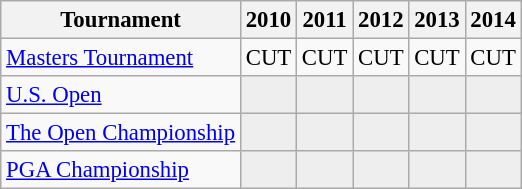<table class="wikitable" style="font-size:95%;text-align:center;">
<tr>
<th>Tournament</th>
<th>2010</th>
<th>2011</th>
<th>2012</th>
<th>2013</th>
<th>2014</th>
</tr>
<tr>
<td align=left><a href='#'>Masters Tournament</a></td>
<td>CUT</td>
<td>CUT</td>
<td>CUT</td>
<td>CUT</td>
<td>CUT</td>
</tr>
<tr>
<td align=left><a href='#'>U.S. Open</a></td>
<td style="background:#eeeeee;"></td>
<td style="background:#eeeeee;"></td>
<td style="background:#eeeeee;"></td>
<td style="background:#eeeeee;"></td>
<td style="background:#eeeeee;"></td>
</tr>
<tr>
<td align=left><a href='#'>The Open Championship</a></td>
<td style="background:#eeeeee;"></td>
<td style="background:#eeeeee;"></td>
<td style="background:#eeeeee;"></td>
<td style="background:#eeeeee;"></td>
<td style="background:#eeeeee;"></td>
</tr>
<tr>
<td align=left><a href='#'>PGA Championship</a></td>
<td style="background:#eeeeee;"></td>
<td style="background:#eeeeee;"></td>
<td style="background:#eeeeee;"></td>
<td style="background:#eeeeee;"></td>
<td style="background:#eeeeee;"></td>
</tr>
</table>
